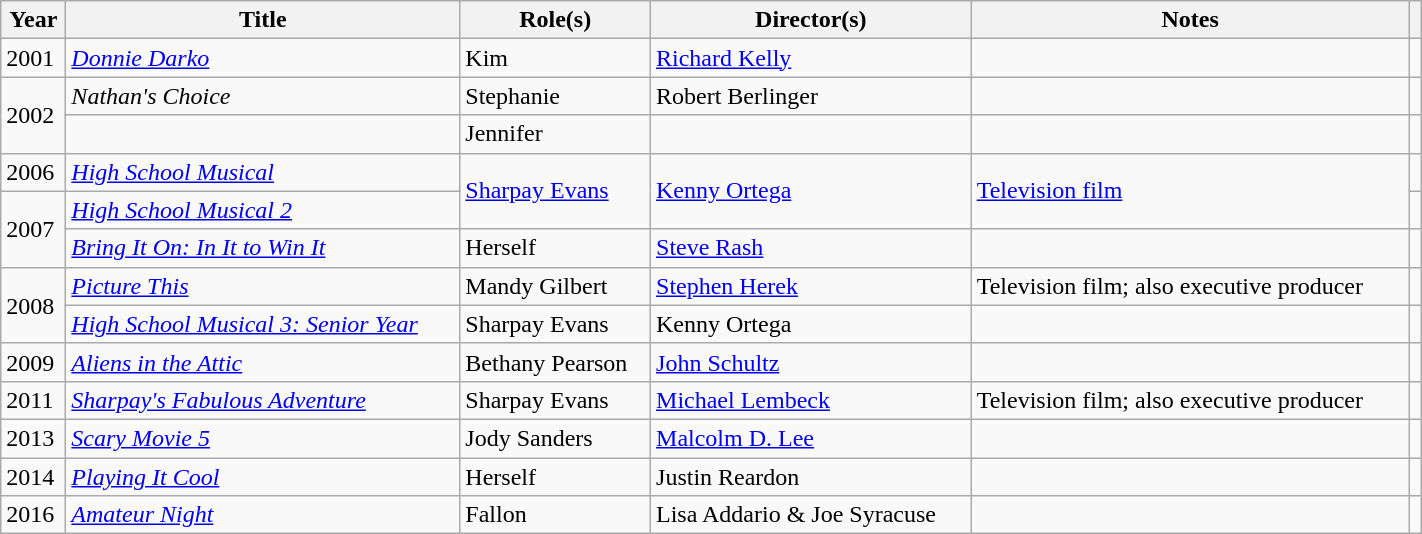<table class="wikitable sortable" width=75%>
<tr>
<th scope="col">Year</th>
<th scope="col">Title</th>
<th scope="col">Role(s)</th>
<th scope="col">Director(s)</th>
<th scope="col" class="unsortable">Notes</th>
<th scope="col" class="unsortable"></th>
</tr>
<tr>
<td>2001</td>
<td><em><a href='#'>Donnie Darko </a></em></td>
<td>Kim</td>
<td><a href='#'>Richard Kelly</a></td>
<td></td>
<td></td>
</tr>
<tr>
<td rowspan="2">2002</td>
<td><em>Nathan's Choice</em></td>
<td>Stephanie</td>
<td>Robert Berlinger</td>
<td></td>
<td></td>
</tr>
<tr>
<td><em></em></td>
<td>Jennifer</td>
<td></td>
<td></td>
<td></td>
</tr>
<tr>
<td>2006</td>
<td><em><a href='#'>High School Musical</a></em></td>
<td rowspan="2"><a href='#'>Sharpay Evans</a></td>
<td rowspan="2"><a href='#'>Kenny Ortega</a></td>
<td rowspan="2"><a href='#'>Television film</a></td>
<td></td>
</tr>
<tr>
<td rowspan="2">2007</td>
<td><em><a href='#'>High School Musical 2</a></em></td>
<td></td>
</tr>
<tr>
<td><em><a href='#'>Bring It On: In It to Win It</a></em></td>
<td>Herself</td>
<td><a href='#'>Steve Rash</a></td>
<td></td>
<td></td>
</tr>
<tr>
<td rowspan="2">2008</td>
<td><em><a href='#'>Picture This</a></em></td>
<td>Mandy Gilbert</td>
<td><a href='#'>Stephen Herek</a></td>
<td>Television film; also executive producer</td>
<td></td>
</tr>
<tr>
<td><em><a href='#'>High School Musical 3: Senior Year</a></em></td>
<td>Sharpay Evans</td>
<td>Kenny Ortega</td>
<td></td>
<td></td>
</tr>
<tr>
<td>2009</td>
<td><em><a href='#'>Aliens in the Attic</a></em></td>
<td>Bethany Pearson</td>
<td><a href='#'>John Schultz</a></td>
<td></td>
<td></td>
</tr>
<tr>
<td>2011</td>
<td><em><a href='#'>Sharpay's Fabulous Adventure</a></em></td>
<td>Sharpay Evans</td>
<td><a href='#'>Michael Lembeck</a></td>
<td>Television film; also executive producer</td>
<td></td>
</tr>
<tr>
<td>2013</td>
<td><em><a href='#'>Scary Movie 5</a></em></td>
<td>Jody Sanders</td>
<td><a href='#'>Malcolm D. Lee</a></td>
<td></td>
<td></td>
</tr>
<tr>
<td>2014</td>
<td><em><a href='#'>Playing It Cool</a></em></td>
<td>Herself</td>
<td>Justin Reardon</td>
<td></td>
<td></td>
</tr>
<tr>
<td>2016</td>
<td><em><a href='#'>Amateur Night</a></em></td>
<td>Fallon</td>
<td>Lisa Addario & Joe Syracuse</td>
<td></td>
<td></td>
</tr>
</table>
